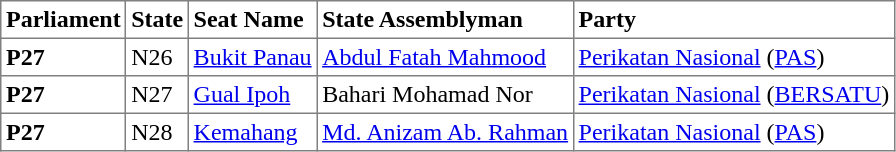<table class="toccolours sortable" border="1" cellpadding="3" style="border-collapse:collapse; text-align: left;">
<tr>
<th align="center">Parliament</th>
<th>State</th>
<th>Seat Name</th>
<th>State Assemblyman</th>
<th>Party</th>
</tr>
<tr>
<th align="left">P27</th>
<td>N26</td>
<td><a href='#'>Bukit Panau</a></td>
<td><a href='#'>Abdul Fatah Mahmood</a></td>
<td><a href='#'>Perikatan Nasional</a> (<a href='#'>PAS</a>)</td>
</tr>
<tr>
<th align="left">P27</th>
<td>N27</td>
<td><a href='#'>Gual Ipoh</a></td>
<td>Bahari Mohamad Nor</td>
<td><a href='#'>Perikatan Nasional</a> (<a href='#'>BERSATU</a>)</td>
</tr>
<tr>
<th align="left">P27</th>
<td>N28</td>
<td><a href='#'>Kemahang</a></td>
<td><a href='#'>Md. Anizam Ab. Rahman</a></td>
<td><a href='#'>Perikatan Nasional</a> (<a href='#'>PAS</a>)</td>
</tr>
</table>
